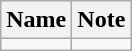<table class="wikitable">
<tr>
<th>Name</th>
<th>Note</th>
</tr>
<tr>
<td></td>
<td></td>
</tr>
</table>
